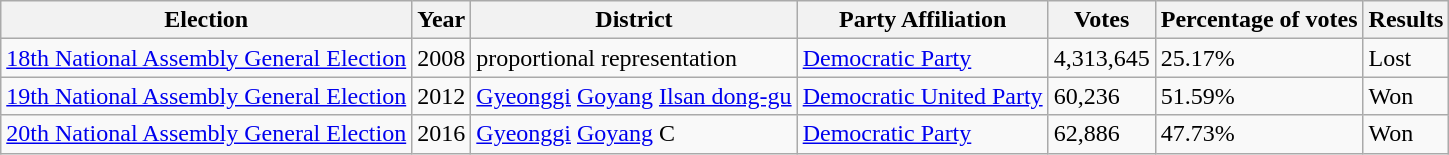<table class="wikitable">
<tr>
<th>Election</th>
<th>Year</th>
<th>District</th>
<th>Party Affiliation</th>
<th>Votes</th>
<th>Percentage of votes</th>
<th>Results</th>
</tr>
<tr>
<td><a href='#'>18th National Assembly General Election</a></td>
<td>2008</td>
<td>proportional representation</td>
<td><a href='#'>Democratic Party</a></td>
<td>4,313,645</td>
<td>25.17%</td>
<td>Lost</td>
</tr>
<tr>
<td><a href='#'>19th National Assembly General Election</a></td>
<td>2012</td>
<td><a href='#'>Gyeonggi</a> <a href='#'>Goyang</a> <a href='#'>Ilsan dong-gu</a></td>
<td><a href='#'>Democratic United Party</a></td>
<td>60,236</td>
<td>51.59%</td>
<td>Won</td>
</tr>
<tr>
<td><a href='#'>20th National Assembly General Election</a></td>
<td>2016</td>
<td><a href='#'>Gyeonggi</a> <a href='#'>Goyang</a> C</td>
<td><a href='#'>Democratic Party</a></td>
<td>62,886</td>
<td>47.73%</td>
<td>Won</td>
</tr>
</table>
